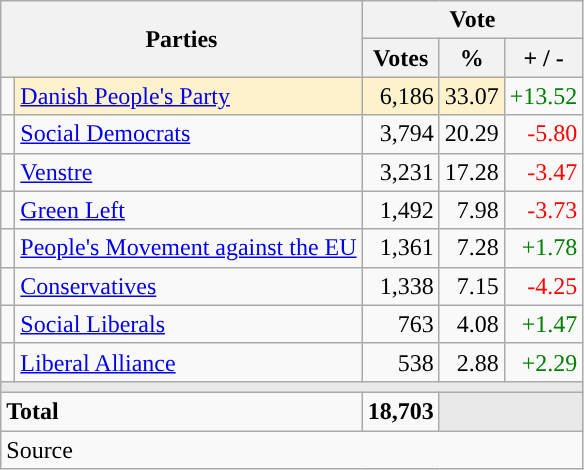<table class="wikitable" style="text-align:right;">
<tr>
<th style="text-align:centre;" rowspan="2" colspan="2" width="225">Parties</th>
<th colspan="3">Vote</th>
</tr>
<tr>
<th width="15">Votes</th>
<th width="15">%</th>
<th width="15">+ / -</th>
</tr>
<tr>
<td width="2" style="color:inherit;background:"></td>
<td bgcolor=#fef2cc   align="left"><a href='#'>Danish People's Party</a></td>
<td bgcolor=#fef2cc>6,186</td>
<td bgcolor=#fef2cc>33.07</td>
<td style=color:green;>+13.52</td>
</tr>
<tr>
<td width="2" style="color:inherit;background:"></td>
<td align="left"><a href='#'>Social Democrats</a></td>
<td>3,794</td>
<td>20.29</td>
<td style=color:red;>-5.80</td>
</tr>
<tr>
<td width="2" style="color:inherit;background:"></td>
<td align="left"><a href='#'>Venstre</a></td>
<td>3,231</td>
<td>17.28</td>
<td style=color:red;>-3.47</td>
</tr>
<tr>
<td width="2" style="color:inherit;background:"></td>
<td align="left"><a href='#'>Green Left</a></td>
<td>1,492</td>
<td>7.98</td>
<td style=color:red;>-3.73</td>
</tr>
<tr>
<td width="2" style="color:inherit;background:"></td>
<td align="left"><a href='#'>People's Movement against the EU</a></td>
<td>1,361</td>
<td>7.28</td>
<td style=color:green;>+1.78</td>
</tr>
<tr>
<td width="2" style="color:inherit;background:"></td>
<td align="left"><a href='#'>Conservatives</a></td>
<td>1,338</td>
<td>7.15</td>
<td style=color:red;>-4.25</td>
</tr>
<tr>
<td width="2" style="color:inherit;background:"></td>
<td align="left"><a href='#'>Social Liberals</a></td>
<td>763</td>
<td>4.08</td>
<td style=color:green;>+1.47</td>
</tr>
<tr>
<td width="2" style="color:inherit;background:"></td>
<td align="left"><a href='#'>Liberal Alliance</a></td>
<td>538</td>
<td>2.88</td>
<td style=color:green;>+2.29</td>
</tr>
<tr>
<td colspan="7" bgcolor="#E9E9E9"></td>
</tr>
<tr>
<td align="left" colspan="2"><strong>Total</strong></td>
<td><strong>18,703</strong></td>
<td bgcolor="#E9E9E9" colspan="2"></td>
</tr>
<tr>
<td align="left" colspan="6">Source</td>
</tr>
</table>
